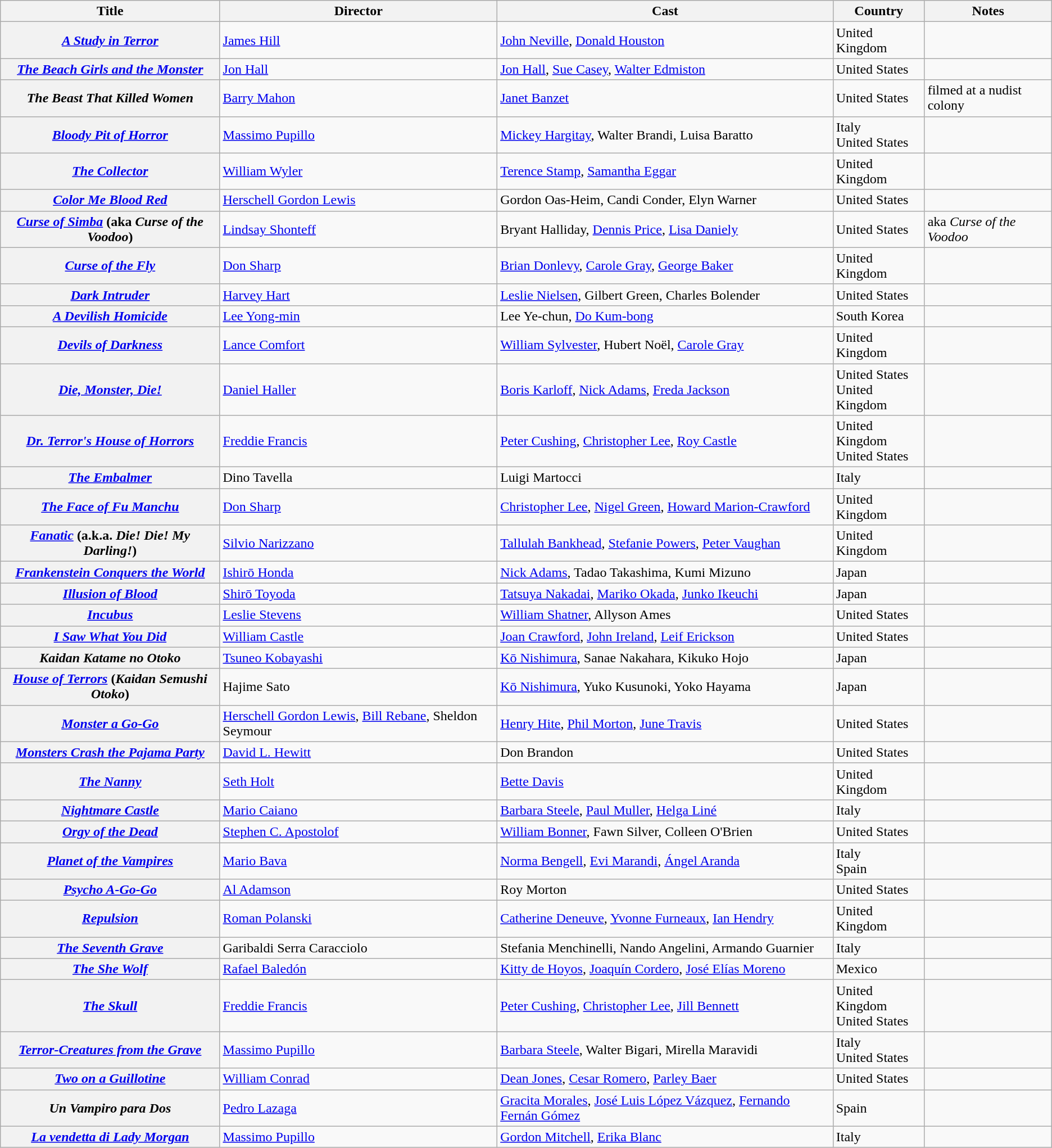<table class="wikitable sortable">
<tr>
<th scope="col">Title</th>
<th scope="col" class="unsortable">Director</th>
<th scope="col" class="unsortable">Cast</th>
<th scope="col">Country</th>
<th scope="col" class="unsortable">Notes</th>
</tr>
<tr>
<th><em><a href='#'>A Study in Terror</a></em></th>
<td><a href='#'>James Hill</a></td>
<td><a href='#'>John Neville</a>, <a href='#'>Donald Houston</a></td>
<td>United Kingdom</td>
<td></td>
</tr>
<tr>
<th><em><a href='#'>The Beach Girls and the Monster</a></em></th>
<td><a href='#'>Jon Hall</a></td>
<td><a href='#'>Jon Hall</a>, <a href='#'>Sue Casey</a>, <a href='#'>Walter Edmiston</a></td>
<td>United States</td>
<td></td>
</tr>
<tr>
<th><em>The Beast That Killed Women</em></th>
<td><a href='#'>Barry Mahon</a></td>
<td><a href='#'>Janet Banzet</a></td>
<td>United States</td>
<td>filmed at a nudist colony</td>
</tr>
<tr>
<th><em><a href='#'>Bloody Pit of Horror</a></em></th>
<td><a href='#'>Massimo Pupillo</a></td>
<td><a href='#'>Mickey Hargitay</a>, Walter Brandi, Luisa Baratto</td>
<td>Italy<br>United States</td>
<td></td>
</tr>
<tr>
<th><em><a href='#'>The Collector</a></em></th>
<td><a href='#'>William Wyler</a></td>
<td><a href='#'>Terence Stamp</a>, <a href='#'>Samantha Eggar</a></td>
<td>United Kingdom</td>
<td></td>
</tr>
<tr>
<th><em><a href='#'>Color Me Blood Red</a></em></th>
<td><a href='#'>Herschell Gordon Lewis</a></td>
<td>Gordon Oas-Heim, Candi Conder, Elyn Warner</td>
<td>United States</td>
<td></td>
</tr>
<tr>
<th><em><a href='#'>Curse of Simba</a></em> (aka <em>Curse of the Voodoo</em>)</th>
<td><a href='#'>Lindsay Shonteff</a></td>
<td>Bryant Halliday, <a href='#'>Dennis Price</a>, <a href='#'>Lisa Daniely</a></td>
<td>United States<br></td>
<td>aka <em>Curse of the Voodoo</em></td>
</tr>
<tr>
<th><em><a href='#'>Curse of the Fly</a></em></th>
<td><a href='#'>Don Sharp</a></td>
<td><a href='#'>Brian Donlevy</a>, <a href='#'>Carole Gray</a>, <a href='#'>George Baker</a></td>
<td>United Kingdom</td>
<td></td>
</tr>
<tr>
<th><em><a href='#'>Dark Intruder</a></em></th>
<td><a href='#'>Harvey Hart</a></td>
<td><a href='#'>Leslie Nielsen</a>, Gilbert Green, Charles Bolender</td>
<td>United States</td>
<td></td>
</tr>
<tr>
<th><em><a href='#'>A Devilish Homicide</a></em></th>
<td><a href='#'>Lee Yong-min</a></td>
<td>Lee Ye-chun, <a href='#'>Do Kum-bong</a></td>
<td>South Korea</td>
<td></td>
</tr>
<tr>
<th><em><a href='#'>Devils of Darkness</a></em></th>
<td><a href='#'>Lance Comfort</a></td>
<td><a href='#'>William Sylvester</a>, Hubert Noël, <a href='#'>Carole Gray</a></td>
<td>United Kingdom</td>
<td></td>
</tr>
<tr>
<th><em><a href='#'>Die, Monster, Die!</a></em></th>
<td><a href='#'>Daniel Haller</a></td>
<td><a href='#'>Boris Karloff</a>, <a href='#'>Nick Adams</a>, <a href='#'>Freda Jackson</a></td>
<td>United States<br>United Kingdom</td>
<td></td>
</tr>
<tr>
<th><em><a href='#'>Dr. Terror's House of Horrors</a></em></th>
<td><a href='#'>Freddie Francis</a></td>
<td><a href='#'>Peter Cushing</a>, <a href='#'>Christopher Lee</a>, <a href='#'>Roy Castle</a></td>
<td>United Kingdom<br>United States</td>
<td></td>
</tr>
<tr>
<th><em><a href='#'>The Embalmer</a></em></th>
<td>Dino Tavella</td>
<td>Luigi Martocci</td>
<td>Italy</td>
<td></td>
</tr>
<tr>
<th><em><a href='#'>The Face of Fu Manchu</a></em></th>
<td><a href='#'>Don Sharp</a></td>
<td><a href='#'>Christopher Lee</a>, <a href='#'>Nigel Green</a>, <a href='#'>Howard Marion-Crawford</a></td>
<td>United Kingdom</td>
<td></td>
</tr>
<tr>
<th><em><a href='#'>Fanatic</a></em> (a.k.a. <em>Die! Die! My Darling!</em>)</th>
<td><a href='#'>Silvio Narizzano</a></td>
<td><a href='#'>Tallulah Bankhead</a>, <a href='#'>Stefanie Powers</a>, <a href='#'>Peter Vaughan</a></td>
<td>United Kingdom</td>
<td></td>
</tr>
<tr>
<th><em><a href='#'>Frankenstein Conquers the World</a></em></th>
<td><a href='#'>Ishirō Honda</a></td>
<td><a href='#'>Nick Adams</a>, Tadao Takashima, Kumi Mizuno</td>
<td>Japan</td>
<td></td>
</tr>
<tr>
<th><em><a href='#'>Illusion of Blood</a></em></th>
<td><a href='#'>Shirō Toyoda</a></td>
<td><a href='#'>Tatsuya Nakadai</a>, <a href='#'>Mariko Okada</a>, <a href='#'>Junko Ikeuchi</a></td>
<td>Japan</td>
<td></td>
</tr>
<tr>
<th><em><a href='#'>Incubus</a></em></th>
<td><a href='#'>Leslie Stevens</a></td>
<td><a href='#'>William Shatner</a>, Allyson Ames</td>
<td>United States</td>
<td></td>
</tr>
<tr>
<th><em><a href='#'>I Saw What You Did</a></em></th>
<td><a href='#'>William Castle</a></td>
<td><a href='#'>Joan Crawford</a>, <a href='#'>John Ireland</a>, <a href='#'>Leif Erickson</a></td>
<td>United States</td>
<td></td>
</tr>
<tr>
<th><em>Kaidan Katame no Otoko</em></th>
<td><a href='#'>Tsuneo Kobayashi</a></td>
<td><a href='#'>Kō Nishimura</a>, Sanae Nakahara, Kikuko Hojo</td>
<td>Japan</td>
<td></td>
</tr>
<tr>
<th><em><a href='#'>House of Terrors</a></em> (<em>Kaidan Semushi Otoko</em>)</th>
<td>Hajime Sato</td>
<td><a href='#'>Kō Nishimura</a>, Yuko Kusunoki, Yoko Hayama</td>
<td>Japan</td>
<td></td>
</tr>
<tr>
<th><em><a href='#'>Monster a Go-Go</a></em></th>
<td><a href='#'>Herschell Gordon Lewis</a>, <a href='#'>Bill Rebane</a>, Sheldon Seymour</td>
<td><a href='#'>Henry Hite</a>, <a href='#'>Phil Morton</a>, <a href='#'>June Travis</a></td>
<td>United States</td>
<td></td>
</tr>
<tr>
<th><em><a href='#'>Monsters Crash the Pajama Party</a></em></th>
<td><a href='#'>David L. Hewitt</a></td>
<td>Don Brandon</td>
<td>United States</td>
<td></td>
</tr>
<tr>
<th><em><a href='#'>The Nanny</a></em></th>
<td><a href='#'>Seth Holt</a></td>
<td><a href='#'>Bette Davis</a></td>
<td>United Kingdom</td>
<td></td>
</tr>
<tr>
<th><em><a href='#'>Nightmare Castle</a></em></th>
<td><a href='#'>Mario Caiano</a></td>
<td><a href='#'>Barbara Steele</a>, <a href='#'>Paul Muller</a>, <a href='#'>Helga Liné</a></td>
<td>Italy</td>
<td></td>
</tr>
<tr>
<th><em><a href='#'>Orgy of the Dead</a></em></th>
<td><a href='#'>Stephen C. Apostolof</a></td>
<td><a href='#'>William Bonner</a>, Fawn Silver, Colleen O'Brien</td>
<td>United States</td>
<td></td>
</tr>
<tr>
<th><em><a href='#'>Planet of the Vampires</a></em></th>
<td><a href='#'>Mario Bava</a></td>
<td><a href='#'>Norma Bengell</a>, <a href='#'>Evi Marandi</a>, <a href='#'>Ángel Aranda</a></td>
<td>Italy<br>Spain</td>
<td></td>
</tr>
<tr>
<th><em><a href='#'>Psycho A-Go-Go</a></em></th>
<td><a href='#'>Al Adamson</a></td>
<td>Roy Morton</td>
<td>United States</td>
<td></td>
</tr>
<tr>
<th><em><a href='#'>Repulsion</a></em></th>
<td><a href='#'>Roman Polanski</a></td>
<td><a href='#'>Catherine Deneuve</a>, <a href='#'>Yvonne Furneaux</a>, <a href='#'>Ian Hendry</a></td>
<td>United Kingdom</td>
<td></td>
</tr>
<tr>
<th><em><a href='#'>The Seventh Grave</a></em></th>
<td>Garibaldi Serra Caracciolo</td>
<td>Stefania Menchinelli, Nando Angelini, Armando Guarnier</td>
<td>Italy</td>
<td></td>
</tr>
<tr>
<th><em><a href='#'>The She Wolf</a></em></th>
<td><a href='#'>Rafael Baledón</a></td>
<td><a href='#'>Kitty de Hoyos</a>, <a href='#'>Joaquín Cordero</a>, <a href='#'>José Elías Moreno</a></td>
<td>Mexico</td>
<td></td>
</tr>
<tr>
<th><em><a href='#'>The Skull</a></em></th>
<td><a href='#'>Freddie Francis</a></td>
<td><a href='#'>Peter Cushing</a>, <a href='#'>Christopher Lee</a>, <a href='#'>Jill Bennett</a></td>
<td>United Kingdom<br>United States</td>
<td></td>
</tr>
<tr>
<th><em><a href='#'>Terror-Creatures from the Grave</a></em></th>
<td><a href='#'>Massimo Pupillo</a></td>
<td><a href='#'>Barbara Steele</a>, Walter Bigari, Mirella Maravidi</td>
<td>Italy<br>United States</td>
<td></td>
</tr>
<tr>
<th><em><a href='#'>Two on a Guillotine</a></em></th>
<td><a href='#'>William Conrad</a></td>
<td><a href='#'>Dean Jones</a>, <a href='#'>Cesar Romero</a>, <a href='#'>Parley Baer</a></td>
<td>United States</td>
<td></td>
</tr>
<tr>
<th><em>Un Vampiro para Dos</em></th>
<td><a href='#'>Pedro Lazaga</a></td>
<td><a href='#'>Gracita Morales</a>, <a href='#'>José Luis López Vázquez</a>, <a href='#'>Fernando Fernán Gómez</a></td>
<td>Spain</td>
<td></td>
</tr>
<tr>
<th><em><a href='#'>La vendetta di Lady Morgan</a></em></th>
<td><a href='#'>Massimo Pupillo</a></td>
<td><a href='#'>Gordon Mitchell</a>, <a href='#'>Erika Blanc</a></td>
<td>Italy</td>
<td></td>
</tr>
</table>
